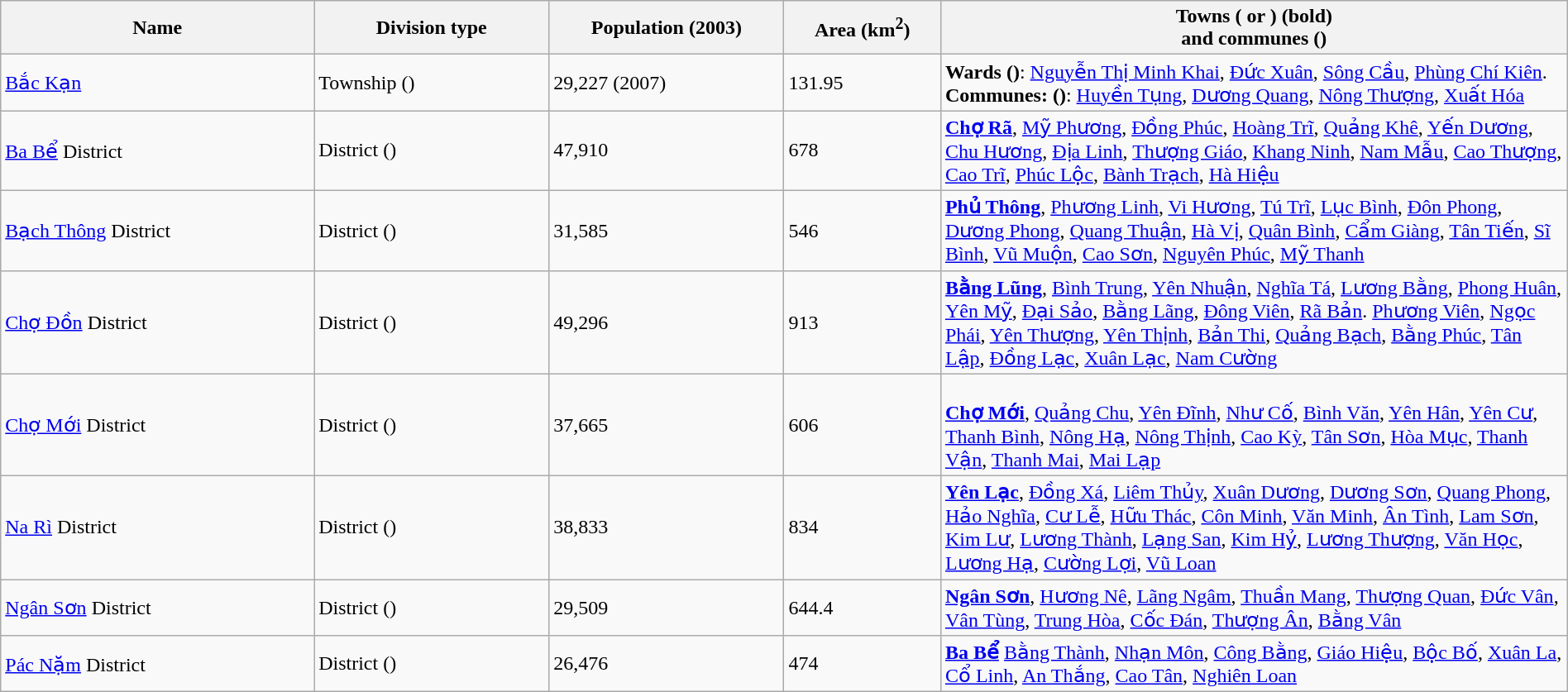<table class="wikitable" width= "100%">
<tr>
<th width=20%>Name</th>
<th width=15%>Division type</th>
<th width=15%>Population (2003)</th>
<th width=10%>Area (km<sup>2</sup>)</th>
<th width=40%>Towns ( or ) (bold)<br>and communes ()</th>
</tr>
<tr>
<td><a href='#'>Bắc Kạn</a></td>
<td>Township ()</td>
<td>29,227 (2007)</td>
<td>131.95</td>
<td><strong>Wards ()</strong>: <a href='#'>Nguyễn Thị Minh Khai</a>, <a href='#'>Đức Xuân</a>, <a href='#'>Sông Cầu</a>, <a href='#'>Phùng Chí Kiên</a>.<br><strong>Communes: ()</strong>: <a href='#'>Huyền Tụng</a>, <a href='#'>Dương Quang</a>, <a href='#'>Nông Thượng</a>, <a href='#'>Xuất Hóa</a></td>
</tr>
<tr>
<td><a href='#'>Ba Bể</a> District</td>
<td>District ()</td>
<td>47,910</td>
<td>678</td>
<td><strong><a href='#'>Chợ Rã</a></strong>, <a href='#'>Mỹ Phương</a>, <a href='#'>Đồng Phúc</a>, <a href='#'>Hoàng Trĩ</a>, <a href='#'>Quảng Khê</a>, <a href='#'>Yến Dương</a>, <a href='#'>Chu Hương</a>, <a href='#'>Địa Linh</a>, <a href='#'>Thượng Giáo</a>, <a href='#'>Khang Ninh</a>, <a href='#'>Nam Mẫu</a>, <a href='#'>Cao Thượng</a>, <a href='#'>Cao Trĩ</a>, <a href='#'>Phúc Lộc</a>, <a href='#'>Bành Trạch</a>, <a href='#'>Hà Hiệu</a></td>
</tr>
<tr>
<td><a href='#'>Bạch Thông</a> District</td>
<td>District ()</td>
<td>31,585</td>
<td>546</td>
<td><strong><a href='#'>Phủ Thông</a></strong>, <a href='#'>Phương Linh</a>, <a href='#'>Vi Hương</a>, <a href='#'>Tú Trĩ</a>, <a href='#'>Lục Bình</a>, <a href='#'>Đôn Phong</a>, <a href='#'>Dương Phong</a>, <a href='#'>Quang Thuận</a>, <a href='#'>Hà Vị</a>, <a href='#'>Quân Bình</a>, <a href='#'>Cẩm Giàng</a>, <a href='#'>Tân Tiến</a>, <a href='#'>Sĩ Bình</a>, <a href='#'>Vũ Muộn</a>, <a href='#'>Cao Sơn</a>, <a href='#'>Nguyên Phúc</a>, <a href='#'>Mỹ Thanh</a></td>
</tr>
<tr>
<td><a href='#'>Chợ Đồn</a> District</td>
<td>District ()</td>
<td>49,296 </td>
<td>913</td>
<td><strong><a href='#'>Bằng Lũng</a></strong>, <a href='#'>Bình Trung</a>, <a href='#'>Yên Nhuận</a>, <a href='#'>Nghĩa Tá</a>, <a href='#'>Lương Bằng</a>, <a href='#'>Phong Huân</a>, <a href='#'>Yên Mỹ</a>, <a href='#'>Đại Sảo</a>, <a href='#'>Bằng Lãng</a>, <a href='#'>Đông Viên</a>, <a href='#'>Rã Bản</a>. <a href='#'>Phương Viên</a>, <a href='#'>Ngọc Phái</a>, <a href='#'>Yên Thượng</a>, <a href='#'>Yên Thịnh</a>, <a href='#'>Bản Thi</a>, <a href='#'>Quảng Bạch</a>, <a href='#'>Bằng Phúc</a>, <a href='#'>Tân Lập</a>, <a href='#'>Đồng Lạc</a>, <a href='#'>Xuân Lạc</a>, <a href='#'>Nam Cường</a></td>
</tr>
<tr>
<td><a href='#'>Chợ Mới</a> District</td>
<td>District ()</td>
<td>37,665</td>
<td>606</td>
<td><br><strong><a href='#'>Chợ Mới</a></strong>, <a href='#'>Quảng Chu</a>, <a href='#'>Yên Đĩnh</a>, <a href='#'>Như Cố</a>, <a href='#'>Bình Văn</a>, <a href='#'>Yên Hân</a>, <a href='#'>Yên Cư</a>, <a href='#'>Thanh Bình</a>, <a href='#'>Nông Hạ</a>, <a href='#'>Nông Thịnh</a>, <a href='#'>Cao Kỳ</a>, <a href='#'>Tân Sơn</a>, <a href='#'>Hòa Mục</a>, <a href='#'>Thanh Vận</a>, <a href='#'>Thanh Mai</a>, <a href='#'>Mai Lạp</a></td>
</tr>
<tr>
<td><a href='#'>Na Rì</a> District</td>
<td>District ()</td>
<td>38,833</td>
<td>834</td>
<td><strong><a href='#'>Yên Lạc</a></strong>, <a href='#'>Đồng Xá</a>, <a href='#'>Liêm Thủy</a>, <a href='#'>Xuân Dương</a>, <a href='#'>Dương Sơn</a>, <a href='#'>Quang Phong</a>, <a href='#'>Hảo Nghĩa</a>, <a href='#'>Cư Lễ</a>, <a href='#'>Hữu Thác</a>, <a href='#'>Côn Minh</a>, <a href='#'>Văn Minh</a>, <a href='#'>Ân Tình</a>, <a href='#'>Lam Sơn</a>, <a href='#'>Kim Lư</a>, <a href='#'>Lương Thành</a>, <a href='#'>Lạng San</a>, <a href='#'>Kim Hỷ</a>, <a href='#'>Lương Thượng</a>, <a href='#'>Văn Học</a>, <a href='#'>Lương Hạ</a>, <a href='#'>Cường Lợi</a>, <a href='#'>Vũ Loan</a></td>
</tr>
<tr>
<td><a href='#'>Ngân Sơn</a> District</td>
<td>District ()</td>
<td>29,509</td>
<td>644.4</td>
<td><strong><a href='#'>Ngân Sơn</a></strong>, <a href='#'>Hương Nê</a>, <a href='#'>Lãng Ngâm</a>, <a href='#'>Thuần Mang</a>, <a href='#'>Thượng Quan</a>, <a href='#'>Đức Vân</a>, <a href='#'>Vân Tùng</a>, <a href='#'>Trung Hòa</a>, <a href='#'>Cốc Đán</a>, <a href='#'>Thượng Ân</a>, <a href='#'>Bằng Vân</a></td>
</tr>
<tr>
<td><a href='#'>Pác Nặm</a> District</td>
<td>District ()</td>
<td>26,476</td>
<td>474</td>
<td><strong><a href='#'>Ba Bể</a></strong> <a href='#'>Bằng Thành</a>, <a href='#'>Nhạn Môn</a>, <a href='#'>Công Bằng</a>, <a href='#'>Giáo Hiệu</a>, <a href='#'>Bộc Bố</a>, <a href='#'>Xuân La</a>, <a href='#'>Cổ Linh</a>, <a href='#'>An Thắng</a>, <a href='#'>Cao Tân</a>, <a href='#'>Nghiên Loan</a></td>
</tr>
</table>
